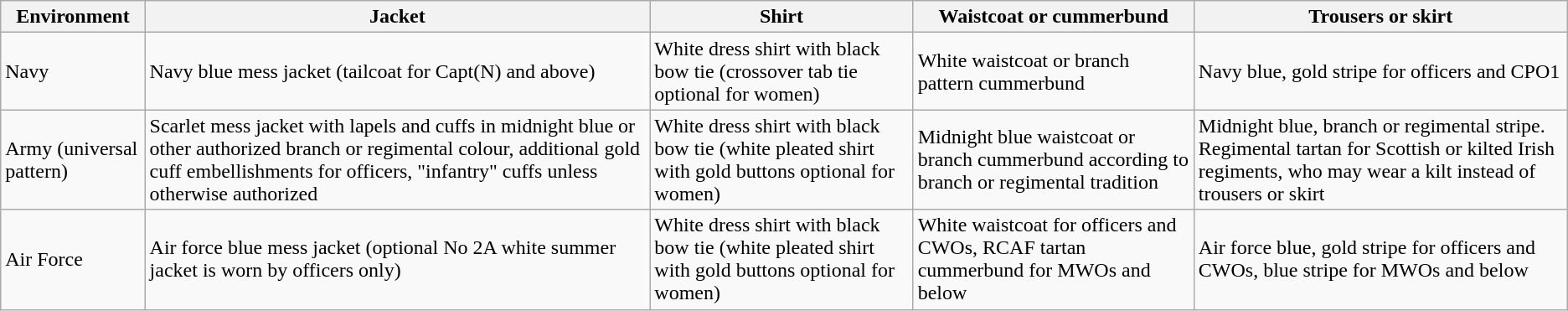<table class=wikitable>
<tr>
<th>Environment</th>
<th>Jacket</th>
<th>Shirt</th>
<th>Waistcoat or cummerbund</th>
<th>Trousers or skirt</th>
</tr>
<tr>
<td>Navy</td>
<td>Navy blue mess jacket (tailcoat for Capt(N) and above)</td>
<td>White dress shirt with black bow tie (crossover tab tie optional for women)</td>
<td>White waistcoat or branch pattern cummerbund</td>
<td>Navy blue, gold stripe for officers and CPO1</td>
</tr>
<tr>
<td>Army (universal pattern)</td>
<td>Scarlet mess jacket with lapels and cuffs in midnight blue or other authorized branch or regimental colour, additional gold cuff embellishments for officers, "infantry" cuffs unless otherwise authorized</td>
<td>White dress shirt with black bow tie (white pleated shirt with gold buttons optional for women)</td>
<td>Midnight blue waistcoat or branch cummerbund according to branch or regimental tradition</td>
<td>Midnight blue, branch or regimental stripe. Regimental tartan for Scottish or kilted Irish regiments, who may wear a kilt instead of trousers or skirt</td>
</tr>
<tr>
<td>Air Force</td>
<td>Air force blue mess jacket (optional No 2A white summer jacket is worn by officers only)</td>
<td>White dress shirt with black bow tie (white pleated shirt with gold buttons optional for women)</td>
<td>White waistcoat for officers and CWOs, RCAF tartan cummerbund for MWOs and below</td>
<td>Air force blue, gold stripe for officers and CWOs,  blue stripe for MWOs and below</td>
</tr>
</table>
